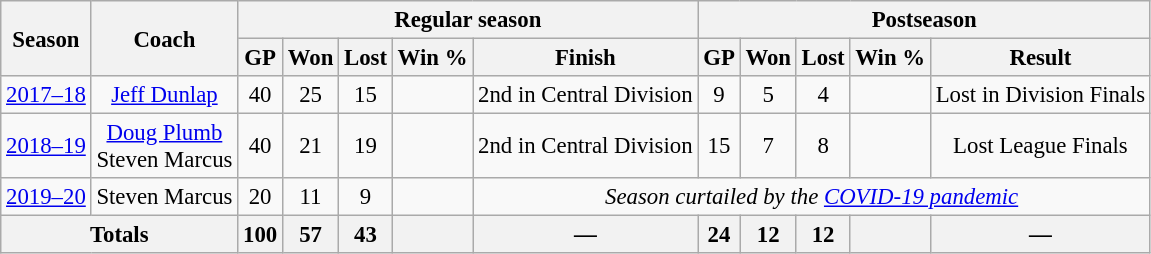<table class="wikitable" style="font-size: 95%; text-align:center;">
<tr>
<th rowspan="2">Season</th>
<th rowspan="2">Coach</th>
<th colspan="5">Regular season</th>
<th colspan="5">Postseason</th>
</tr>
<tr>
<th>GP</th>
<th>Won</th>
<th>Lost</th>
<th>Win %</th>
<th>Finish</th>
<th>GP</th>
<th>Won</th>
<th>Lost</th>
<th>Win %</th>
<th>Result</th>
</tr>
<tr>
<td><a href='#'>2017–18</a></td>
<td><a href='#'>Jeff Dunlap</a></td>
<td>40</td>
<td>25</td>
<td>15</td>
<td></td>
<td>2nd in Central Division</td>
<td>9</td>
<td>5</td>
<td>4</td>
<td></td>
<td>Lost in Division Finals</td>
</tr>
<tr>
<td><a href='#'>2018–19</a></td>
<td><a href='#'>Doug Plumb</a><br>Steven Marcus</td>
<td>40</td>
<td>21</td>
<td>19</td>
<td></td>
<td>2nd in Central Division</td>
<td>15</td>
<td>7</td>
<td>8</td>
<td></td>
<td>Lost League Finals</td>
</tr>
<tr>
<td><a href='#'>2019–20</a></td>
<td>Steven Marcus</td>
<td>20</td>
<td>11</td>
<td>9</td>
<td></td>
<td colspan=6><em>Season curtailed by the <a href='#'>COVID-19 pandemic</a></em></td>
</tr>
<tr>
<th colspan="2">Totals</th>
<th>100</th>
<th>57</th>
<th>43</th>
<th></th>
<th>—</th>
<th>24</th>
<th>12</th>
<th>12</th>
<th></th>
<th>—</th>
</tr>
</table>
